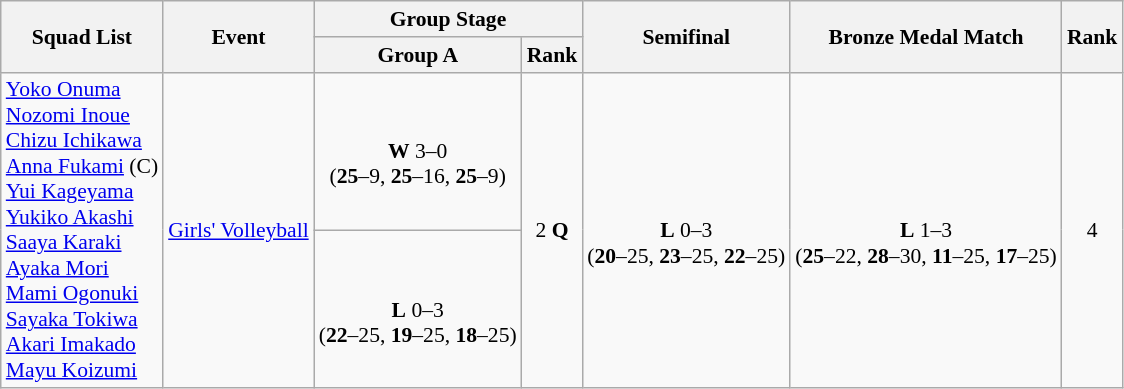<table class=wikitable style="font-size:90%">
<tr>
<th rowspan=2>Squad List</th>
<th rowspan=2>Event</th>
<th colspan=2>Group Stage</th>
<th rowspan=2>Semifinal</th>
<th rowspan=2>Bronze Medal Match</th>
<th rowspan=2>Rank</th>
</tr>
<tr>
<th>Group A</th>
<th>Rank</th>
</tr>
<tr>
<td rowspan=2><a href='#'>Yoko Onuma</a><br><a href='#'>Nozomi Inoue</a><br><a href='#'>Chizu Ichikawa</a><br><a href='#'>Anna Fukami</a> (C)<br><a href='#'>Yui Kageyama</a><br><a href='#'>Yukiko Akashi</a><br><a href='#'>Saaya Karaki</a><br><a href='#'>Ayaka Mori</a><br><a href='#'>Mami Ogonuki</a><br><a href='#'>Sayaka Tokiwa</a><br><a href='#'>Akari Imakado</a><br><a href='#'>Mayu Koizumi</a></td>
<td rowspan=2><a href='#'>Girls' Volleyball</a></td>
<td align=center><br> <strong>W</strong> 3–0<br> (<strong>25</strong>–9, <strong>25</strong>–16, <strong>25</strong>–9)</td>
<td rowspan=2 align=center>2 <strong>Q</strong></td>
<td rowspan=2 align=center><br> <strong>L</strong> 0–3<br> (<strong>20</strong>–25, <strong>23</strong>–25, <strong>22</strong>–25)</td>
<td rowspan=2 align=center><br> <strong>L</strong> 1–3<br> (<strong>25</strong>–22, <strong>28</strong>–30, <strong>11</strong>–25, <strong>17</strong>–25)</td>
<td rowspan=2 align=center>4</td>
</tr>
<tr>
<td align=center><br> <strong>L</strong> 0–3<br> (<strong>22</strong>–25, <strong>19</strong>–25, <strong>18</strong>–25)</td>
</tr>
</table>
